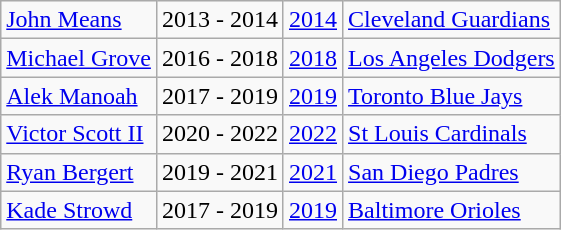<table class="sortable wikitable">
<tr>
<td><a href='#'>John Means</a></td>
<td>2013 - 2014</td>
<td><a href='#'>2014</a></td>
<td><a href='#'>Cleveland Guardians</a></td>
</tr>
<tr>
<td><a href='#'>Michael Grove</a></td>
<td>2016 - 2018</td>
<td><a href='#'>2018</a></td>
<td><a href='#'>Los Angeles Dodgers</a></td>
</tr>
<tr>
<td><a href='#'>Alek Manoah</a></td>
<td>2017 - 2019</td>
<td><a href='#'>2019</a></td>
<td><a href='#'>Toronto Blue Jays</a></td>
</tr>
<tr>
<td><a href='#'>Victor Scott II</a></td>
<td>2020 - 2022</td>
<td><a href='#'>2022</a></td>
<td><a href='#'>St Louis Cardinals</a></td>
</tr>
<tr>
<td><a href='#'>Ryan Bergert</a></td>
<td>2019 - 2021</td>
<td><a href='#'>2021</a></td>
<td><a href='#'>San Diego Padres</a></td>
</tr>
<tr>
<td><a href='#'>Kade Strowd</a></td>
<td>2017 - 2019</td>
<td><a href='#'>2019</a></td>
<td><a href='#'>Baltimore Orioles</a></td>
</tr>
</table>
